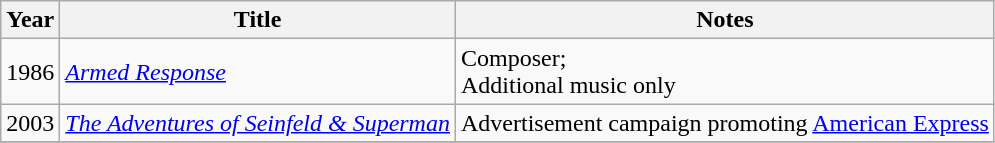<table class="wikitable plainrowheaders">
<tr>
<th>Year</th>
<th>Title</th>
<th>Notes</th>
</tr>
<tr>
<td>1986</td>
<td><em><a href='#'>Armed Response</a></em></td>
<td>Composer;<br>Additional music only</td>
</tr>
<tr>
<td>2003</td>
<td><em><a href='#'>The Adventures of Seinfeld & Superman</a></em></td>
<td>Advertisement campaign promoting <a href='#'>American Express</a></td>
</tr>
<tr>
</tr>
</table>
